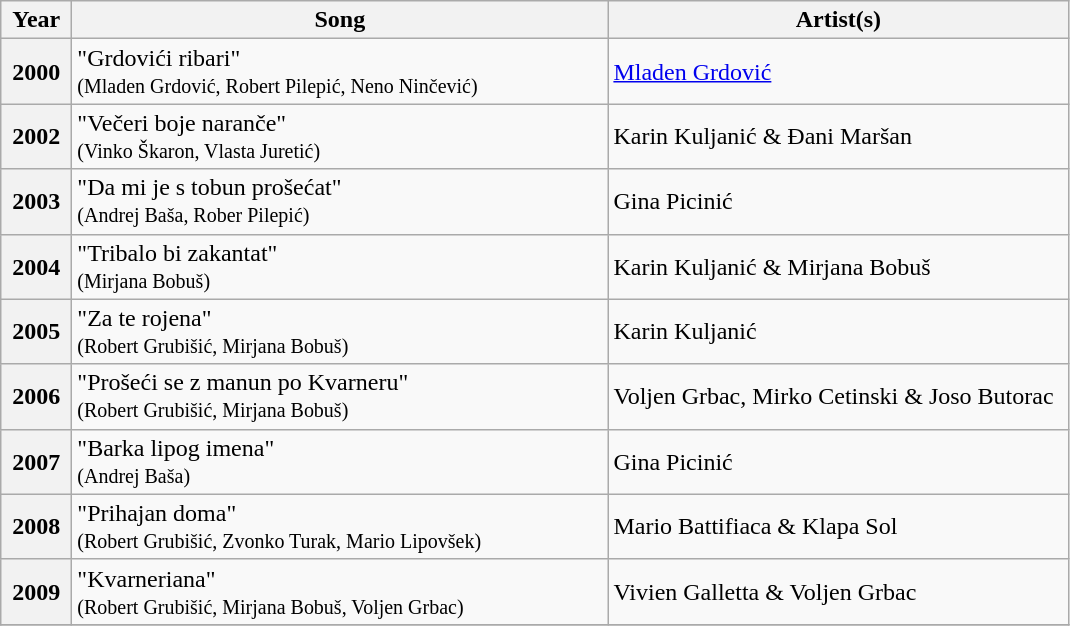<table class="wikitable plainrowheaders">
<tr>
<th style="width:40px;">Year</th>
<th style="width:350px;">Song</th>
<th style="width:300px;">Artist(s)</th>
</tr>
<tr>
<th scope="row">2000</th>
<td>"Grdovići ribari"<br><small>(Mladen Grdović, Robert Pilepić, Neno Ninčević)</small></td>
<td><a href='#'>Mladen Grdović</a></td>
</tr>
<tr>
<th scope="row">2002</th>
<td>"Večeri boje naranče"<br><small>(Vinko Škaron, Vlasta Juretić)</small></td>
<td>Karin Kuljanić & Đani Maršan</td>
</tr>
<tr>
<th scope="row">2003</th>
<td>"Da mi je s tobun prošećat"<br><small>(Andrej Baša, Rober Pilepić)</small></td>
<td>Gina Picinić</td>
</tr>
<tr>
<th scope="row">2004</th>
<td>"Tribalo bi zakantat"<br><small>(Mirjana Bobuš)</small></td>
<td>Karin Kuljanić & Mirjana Bobuš</td>
</tr>
<tr>
<th scope="row">2005</th>
<td>"Za te rojena"<br><small>(Robert Grubišić, Mirjana Bobuš)</small></td>
<td>Karin Kuljanić</td>
</tr>
<tr>
<th scope="row">2006</th>
<td>"Prošeći se z manun po Kvarneru"<br><small>(Robert Grubišić, Mirjana Bobuš)</small></td>
<td>Voljen Grbac, Mirko Cetinski & Joso Butorac</td>
</tr>
<tr>
<th scope="row">2007</th>
<td>"Barka lipog imena"<br><small>(Andrej Baša)</small></td>
<td>Gina Picinić</td>
</tr>
<tr>
<th scope="row">2008</th>
<td>"Prihajan doma"<br><small>(Robert Grubišić, Zvonko Turak, Mario Lipovšek)</small></td>
<td>Mario Battifiaca & Klapa Sol</td>
</tr>
<tr>
<th scope="row">2009</th>
<td>"Kvarneriana"<br><small>(Robert Grubišić, Mirjana Bobuš, Voljen Grbac)</small></td>
<td>Vivien Galletta & Voljen Grbac</td>
</tr>
<tr>
</tr>
</table>
